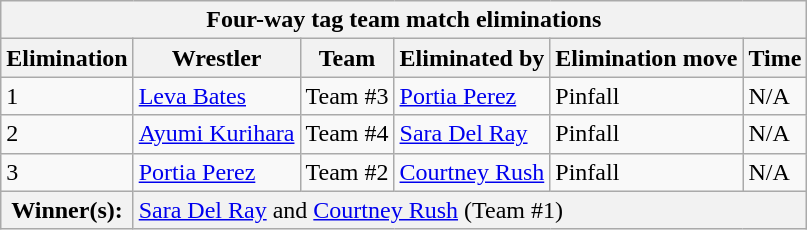<table class="wikitable" border="1">
<tr>
<th colspan="6">Four-way tag team match eliminations</th>
</tr>
<tr>
<th>Elimination</th>
<th>Wrestler</th>
<th>Team</th>
<th>Eliminated by</th>
<th>Elimination move</th>
<th>Time</th>
</tr>
<tr>
<td>1</td>
<td><a href='#'>Leva Bates</a></td>
<td>Team #3</td>
<td><a href='#'>Portia Perez</a></td>
<td>Pinfall</td>
<td>N/A</td>
</tr>
<tr>
<td>2</td>
<td><a href='#'>Ayumi Kurihara</a></td>
<td>Team #4</td>
<td><a href='#'>Sara Del Ray</a></td>
<td>Pinfall</td>
<td>N/A</td>
</tr>
<tr>
<td>3</td>
<td><a href='#'>Portia Perez</a></td>
<td>Team #2</td>
<td><a href='#'>Courtney Rush</a></td>
<td>Pinfall</td>
<td>N/A</td>
</tr>
<tr>
<th>Winner(s):</th>
<td colspan="5" bgcolor="#f2f2f2"><a href='#'>Sara Del Ray</a> and <a href='#'>Courtney Rush</a> (Team #1)</td>
</tr>
</table>
